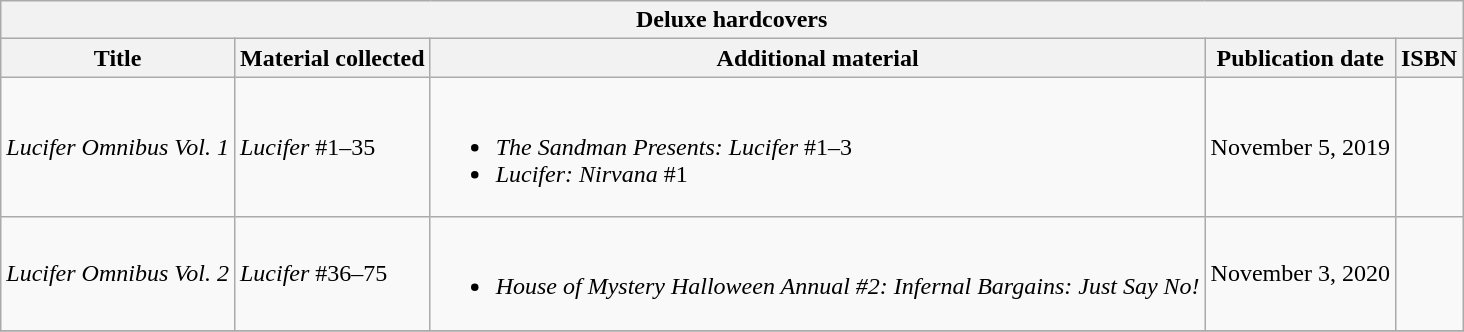<table class="wikitable">
<tr>
<th colspan=5>Deluxe hardcovers</th>
</tr>
<tr>
<th>Title</th>
<th>Material collected</th>
<th>Additional material</th>
<th>Publication date</th>
<th>ISBN</th>
</tr>
<tr>
<td><em>Lucifer Omnibus Vol. 1</em></td>
<td><em>Lucifer</em> #1–35</td>
<td><br><ul><li><em>The Sandman Presents: Lucifer</em> #1–3</li><li><em>Lucifer: Nirvana</em> #1</li></ul></td>
<td>November 5, 2019</td>
<td></td>
</tr>
<tr>
<td><em>Lucifer Omnibus Vol. 2</em></td>
<td><em>Lucifer</em> #36–75</td>
<td><br><ul><li><em>House of Mystery Halloween Annual #2: Infernal Bargains: Just Say No!</li></ul></td>
<td>November 3, 2020</td>
<td></td>
</tr>
<tr>
</tr>
</table>
